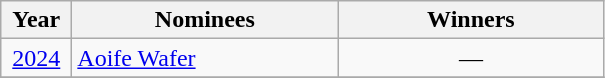<table class="wikitable">
<tr>
<th width=40>Year</th>
<th width=170>Nominees</th>
<th width=170>Winners</th>
</tr>
<tr>
<td align=center><a href='#'>2024</a></td>
<td><a href='#'>Aoife Wafer</a></td>
<td align=center>—</td>
</tr>
<tr>
</tr>
</table>
